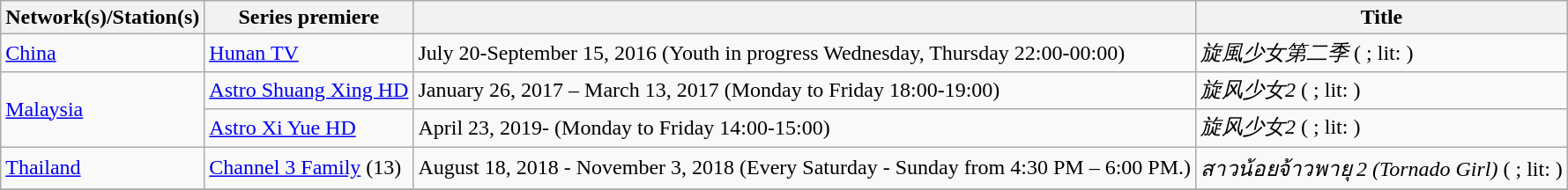<table class="wikitable">
<tr>
<th>Network(s)/Station(s)</th>
<th>Series premiere</th>
<th></th>
<th>Title</th>
</tr>
<tr>
<td> <a href='#'>China</a></td>
<td><a href='#'>Hunan TV</a></td>
<td>July 20-September 15, 2016 (Youth in progress Wednesday, Thursday 22:00-00:00)</td>
<td><em>旋風少女第二季</em> (<em> </em>; lit: <em> </em>)</td>
</tr>
<tr>
<td rowspan="2"> <a href='#'>Malaysia</a></td>
<td><a href='#'>Astro Shuang Xing HD</a></td>
<td>January 26, 2017 – March 13, 2017 (Monday to Friday 18:00-19:00)</td>
<td><em>旋风少女2</em> (<em> </em>; lit: <em> </em>)</td>
</tr>
<tr>
<td><a href='#'>Astro Xi Yue HD</a></td>
<td>April 23, 2019- (Monday to Friday 14:00-15:00)</td>
<td><em>旋风少女2</em> (<em> </em>; lit: <em> </em>)</td>
</tr>
<tr>
<td> <a href='#'>Thailand</a></td>
<td><a href='#'>Channel 3 Family</a> (13)</td>
<td>August 18, 2018 - November 3, 2018 (Every Saturday - Sunday from 4:30 PM – 6:00 PM.)</td>
<td><em>สาวน้อยจ้าวพายุ 2 (Tornado Girl)</em> (<em> </em>; lit: <em> </em>)</td>
</tr>
<tr>
</tr>
</table>
